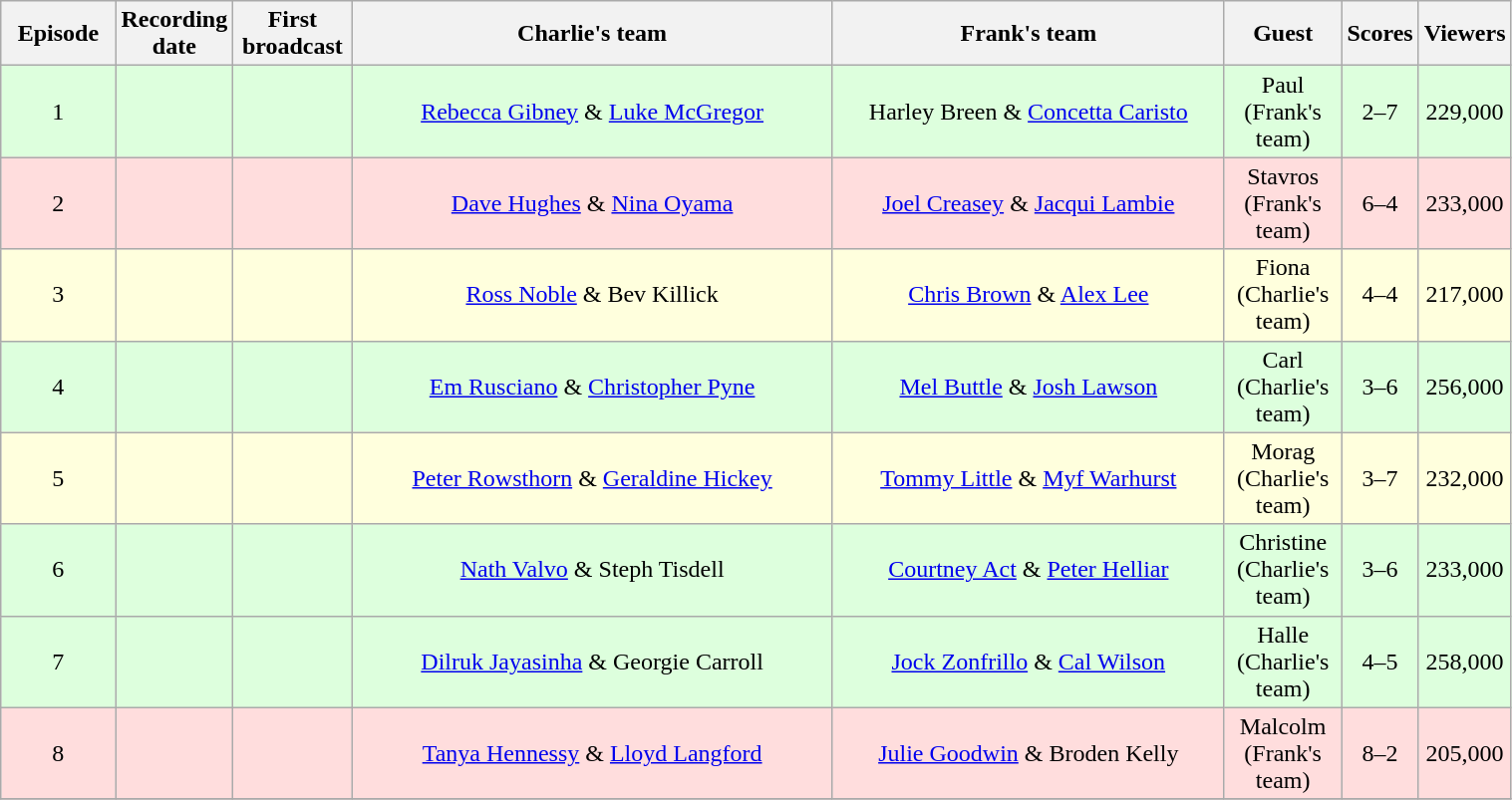<table class="wikitable" style="width:80%; left:0 auto; text-align:center;">
<tr>
<th style="width:8%;">Episode</th>
<th style="width:7%;">Recording date</th>
<th style="width:8%;">First broadcast</th>
<th style="width:38%;">Charlie's team</th>
<th style="width:31%;">Frank's team</th>
<th style="width:8%;">Guest</th>
<th style="width:6%;">Scores</th>
<th style="width:8%;">Viewers</th>
</tr>
<tr style="background:#dfd;">
<td>1</td>
<td></td>
<td></td>
<td><a href='#'>Rebecca Gibney</a> & <a href='#'>Luke McGregor</a></td>
<td>Harley Breen & <a href='#'>Concetta Caristo</a></td>
<td>Paul (Frank's team)</td>
<td>2–7</td>
<td>229,000</td>
</tr>
<tr style="background:#fdd;">
<td>2</td>
<td></td>
<td></td>
<td><a href='#'>Dave Hughes</a> & <a href='#'>Nina Oyama</a></td>
<td><a href='#'>Joel Creasey</a> & <a href='#'>Jacqui Lambie</a></td>
<td>Stavros (Frank's team)</td>
<td>6–4</td>
<td>233,000</td>
</tr>
<tr style="background:#ffd;">
<td>3</td>
<td></td>
<td></td>
<td><a href='#'>Ross Noble</a> & Bev Killick</td>
<td><a href='#'>Chris Brown</a> & <a href='#'>Alex Lee</a></td>
<td>Fiona (Charlie's team)</td>
<td>4–4</td>
<td>217,000</td>
</tr>
<tr style="background:#dfd;">
<td>4</td>
<td></td>
<td></td>
<td><a href='#'>Em Rusciano</a> & <a href='#'>Christopher Pyne</a></td>
<td><a href='#'>Mel Buttle</a> & <a href='#'>Josh Lawson</a></td>
<td>Carl (Charlie's team)</td>
<td>3–6</td>
<td>256,000</td>
</tr>
<tr style="background:#ffd;">
<td>5</td>
<td></td>
<td></td>
<td><a href='#'>Peter Rowsthorn</a> & <a href='#'>Geraldine Hickey</a></td>
<td><a href='#'>Tommy Little</a> & <a href='#'>Myf Warhurst</a></td>
<td>Morag (Charlie's team)</td>
<td>3–7</td>
<td>232,000</td>
</tr>
<tr style="background:#dfd;">
<td>6</td>
<td></td>
<td></td>
<td><a href='#'>Nath Valvo</a> & Steph Tisdell</td>
<td><a href='#'>Courtney Act</a> & <a href='#'>Peter Helliar</a></td>
<td>Christine (Charlie's team)</td>
<td>3–6</td>
<td>233,000</td>
</tr>
<tr style="background:#dfd;">
<td>7</td>
<td></td>
<td></td>
<td><a href='#'>Dilruk Jayasinha</a> & Georgie Carroll</td>
<td><a href='#'>Jock Zonfrillo</a> & <a href='#'>Cal Wilson</a></td>
<td>Halle (Charlie's team)</td>
<td>4–5</td>
<td>258,000</td>
</tr>
<tr style="background:#fdd;">
<td>8</td>
<td></td>
<td></td>
<td><a href='#'>Tanya Hennessy</a> & <a href='#'>Lloyd Langford</a></td>
<td><a href='#'>Julie Goodwin</a> & Broden Kelly</td>
<td>Malcolm (Frank's team)</td>
<td>8–2</td>
<td>205,000</td>
</tr>
<tr>
</tr>
</table>
